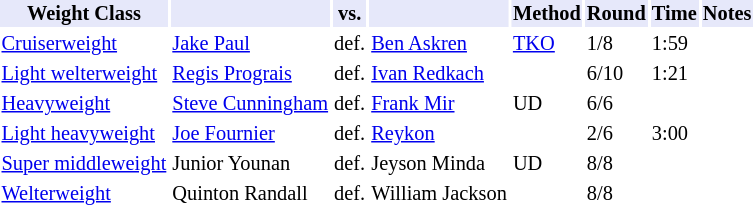<table class="toccolours" style="font-size: 85%;">
<tr>
<th style="background:#e6e8fa; color:#000; text-align:center;">Weight Class</th>
<th style="background:#e6e8fa; color:#000; text-align:center;"></th>
<th style="background:#e6e8fa; color:#000; text-align:center;">vs.</th>
<th style="background:#e6e8fa; color:#000; text-align:center;"></th>
<th style="background:#e6e8fa; color:#000; text-align:center;">Method</th>
<th style="background:#e6e8fa; color:#000; text-align:center;">Round</th>
<th style="background:#e6e8fa; color:#000; text-align:center;">Time</th>
<th style="background:#e6e8fa; color:#000; text-align:center;">Notes</th>
</tr>
<tr>
<td><a href='#'>Cruiserweight</a></td>
<td><a href='#'>Jake Paul</a></td>
<td>def.</td>
<td><a href='#'>Ben Askren</a></td>
<td><a href='#'>TKO</a></td>
<td>1/8</td>
<td>1:59</td>
<td></td>
</tr>
<tr>
<td><a href='#'>Light welterweight</a></td>
<td><a href='#'>Regis Prograis</a></td>
<td>def.</td>
<td><a href='#'>Ivan Redkach</a></td>
<td></td>
<td>6/10</td>
<td>1:21</td>
<td></td>
</tr>
<tr>
<td><a href='#'>Heavyweight</a></td>
<td><a href='#'>Steve Cunningham</a></td>
<td>def.</td>
<td><a href='#'>Frank Mir</a></td>
<td>UD</td>
<td>6/6</td>
<td></td>
<td></td>
</tr>
<tr>
<td><a href='#'>Light heavyweight</a></td>
<td><a href='#'>Joe Fournier</a></td>
<td>def.</td>
<td><a href='#'>Reykon</a></td>
<td></td>
<td>2/6</td>
<td>3:00</td>
<td></td>
</tr>
<tr>
<td><a href='#'>Super middleweight</a></td>
<td>Junior Younan</td>
<td>def.</td>
<td>Jeyson Minda</td>
<td>UD</td>
<td>8/8</td>
<td></td>
<td></td>
</tr>
<tr>
<td><a href='#'>Welterweight</a></td>
<td>Quinton Randall</td>
<td>def.</td>
<td>William Jackson</td>
<td></td>
<td>8/8</td>
<td></td>
<td></td>
</tr>
</table>
